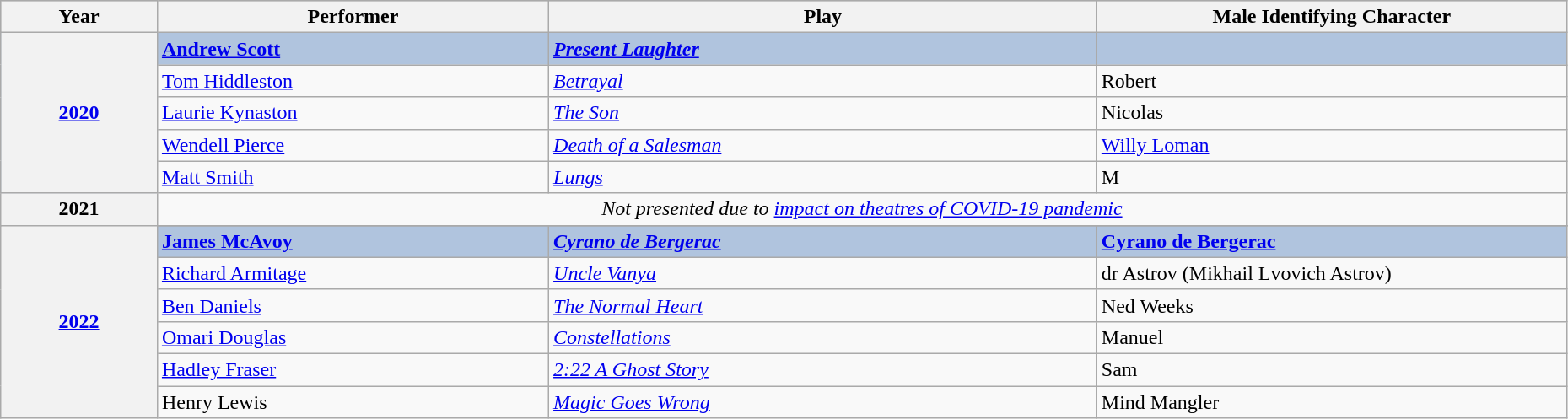<table class="wikitable" style="width:98%;">
<tr style="background:#bebebe;">
<th style="width:10%;">Year</th>
<th style="width:25%;">Performer</th>
<th style="width:35%;">Play</th>
<th style="width:30%;">Male Identifying Character</th>
</tr>
<tr style="background:#B0C4DE">
<th rowspan=5 align="center"><a href='#'>2020</a></th>
<td><strong><a href='#'>Andrew Scott</a></strong></td>
<td><strong><em><a href='#'>Present Laughter</a></em></strong></td>
<td></td>
</tr>
<tr>
<td><a href='#'>Tom Hiddleston</a></td>
<td><em><a href='#'>Betrayal</a></em></td>
<td>Robert</td>
</tr>
<tr>
<td><a href='#'>Laurie Kynaston</a></td>
<td><em><a href='#'>The Son</a></em></td>
<td>Nicolas</td>
</tr>
<tr>
<td><a href='#'>Wendell Pierce</a></td>
<td><em><a href='#'>Death of a Salesman</a></em></td>
<td><a href='#'>Willy Loman</a></td>
</tr>
<tr>
<td><a href='#'>Matt Smith</a></td>
<td><em><a href='#'>Lungs</a></em></td>
<td>M</td>
</tr>
<tr>
<th align="center">2021</th>
<td colspan=3 align="center"><em>Not presented due to <a href='#'>impact on theatres of COVID-19 pandemic</a></em></td>
</tr>
<tr>
<th rowspan=7 align="center"><a href='#'>2022</a></th>
</tr>
<tr style="background:#B0C4DE">
<td><strong><a href='#'>James McAvoy</a></strong></td>
<td><strong><em><a href='#'>Cyrano de Bergerac</a></em></strong></td>
<td><strong><a href='#'>Cyrano de Bergerac</a></strong></td>
</tr>
<tr>
<td><a href='#'>Richard Armitage</a></td>
<td><em><a href='#'>Uncle Vanya</a></em></td>
<td>dr Astrov (Mikhail Lvovich Astrov)</td>
</tr>
<tr>
<td><a href='#'>Ben Daniels</a></td>
<td><em><a href='#'>The Normal Heart</a></em></td>
<td>Ned Weeks</td>
</tr>
<tr>
<td><a href='#'>Omari Douglas</a></td>
<td><em><a href='#'>Constellations</a></em></td>
<td>Manuel</td>
</tr>
<tr>
<td><a href='#'>Hadley Fraser</a></td>
<td><em><a href='#'>2:22 A Ghost Story</a></em></td>
<td>Sam</td>
</tr>
<tr>
<td>Henry Lewis</td>
<td><em><a href='#'>Magic Goes Wrong</a></em></td>
<td>Mind Mangler</td>
</tr>
</table>
